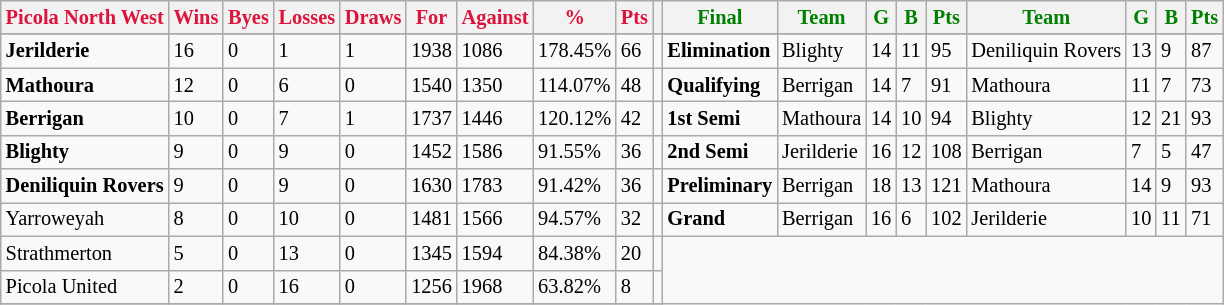<table style="font-size: 85%; text-align: left;" class="wikitable">
<tr>
<th style="color:crimson">Picola North West</th>
<th style="color:crimson">Wins</th>
<th style="color:crimson">Byes</th>
<th style="color:crimson">Losses</th>
<th style="color:crimson">Draws</th>
<th style="color:crimson">For</th>
<th style="color:crimson">Against</th>
<th style="color:crimson">%</th>
<th style="color:crimson">Pts</th>
<th></th>
<th style="color:green">Final</th>
<th style="color:green">Team</th>
<th style="color:green">G</th>
<th style="color:green">B</th>
<th style="color:green">Pts</th>
<th style="color:green">Team</th>
<th style="color:green">G</th>
<th style="color:green">B</th>
<th style="color:green">Pts</th>
</tr>
<tr>
</tr>
<tr>
</tr>
<tr>
<td><strong>	Jerilderie	</strong></td>
<td>16</td>
<td>0</td>
<td>1</td>
<td>1</td>
<td>1938</td>
<td>1086</td>
<td>178.45%</td>
<td>66</td>
<td></td>
<td><strong>Elimination</strong></td>
<td>Blighty</td>
<td>14</td>
<td>11</td>
<td>95</td>
<td>Deniliquin Rovers</td>
<td>13</td>
<td>9</td>
<td>87</td>
</tr>
<tr>
<td><strong>	Mathoura	</strong></td>
<td>12</td>
<td>0</td>
<td>6</td>
<td>0</td>
<td>1540</td>
<td>1350</td>
<td>114.07%</td>
<td>48</td>
<td></td>
<td><strong>Qualifying</strong></td>
<td>Berrigan</td>
<td>14</td>
<td>7</td>
<td>91</td>
<td>Mathoura</td>
<td>11</td>
<td>7</td>
<td>73</td>
</tr>
<tr>
<td><strong>	Berrigan	</strong></td>
<td>10</td>
<td>0</td>
<td>7</td>
<td>1</td>
<td>1737</td>
<td>1446</td>
<td>120.12%</td>
<td>42</td>
<td></td>
<td><strong>1st Semi</strong></td>
<td>Mathoura</td>
<td>14</td>
<td>10</td>
<td>94</td>
<td>Blighty</td>
<td>12</td>
<td>21</td>
<td>93</td>
</tr>
<tr>
<td><strong>	Blighty	</strong></td>
<td>9</td>
<td>0</td>
<td>9</td>
<td>0</td>
<td>1452</td>
<td>1586</td>
<td>91.55%</td>
<td>36</td>
<td></td>
<td><strong>2nd Semi</strong></td>
<td>Jerilderie</td>
<td>16</td>
<td>12</td>
<td>108</td>
<td>Berrigan</td>
<td>7</td>
<td>5</td>
<td>47</td>
</tr>
<tr>
<td><strong>	Deniliquin Rovers	</strong></td>
<td>9</td>
<td>0</td>
<td>9</td>
<td>0</td>
<td>1630</td>
<td>1783</td>
<td>91.42%</td>
<td>36</td>
<td></td>
<td><strong>Preliminary</strong></td>
<td>Berrigan</td>
<td>18</td>
<td>13</td>
<td>121</td>
<td>Mathoura</td>
<td>14</td>
<td>9</td>
<td>93</td>
</tr>
<tr>
<td>Yarroweyah</td>
<td>8</td>
<td>0</td>
<td>10</td>
<td>0</td>
<td>1481</td>
<td>1566</td>
<td>94.57%</td>
<td>32</td>
<td></td>
<td><strong>Grand</strong></td>
<td>Berrigan</td>
<td>16</td>
<td>6</td>
<td>102</td>
<td>Jerilderie</td>
<td>10</td>
<td>11</td>
<td>71</td>
</tr>
<tr>
<td>Strathmerton</td>
<td>5</td>
<td>0</td>
<td>13</td>
<td>0</td>
<td>1345</td>
<td>1594</td>
<td>84.38%</td>
<td>20</td>
<td></td>
</tr>
<tr>
<td>Picola United</td>
<td>2</td>
<td>0</td>
<td>16</td>
<td>0</td>
<td>1256</td>
<td>1968</td>
<td>63.82%</td>
<td>8</td>
<td></td>
</tr>
<tr>
</tr>
</table>
